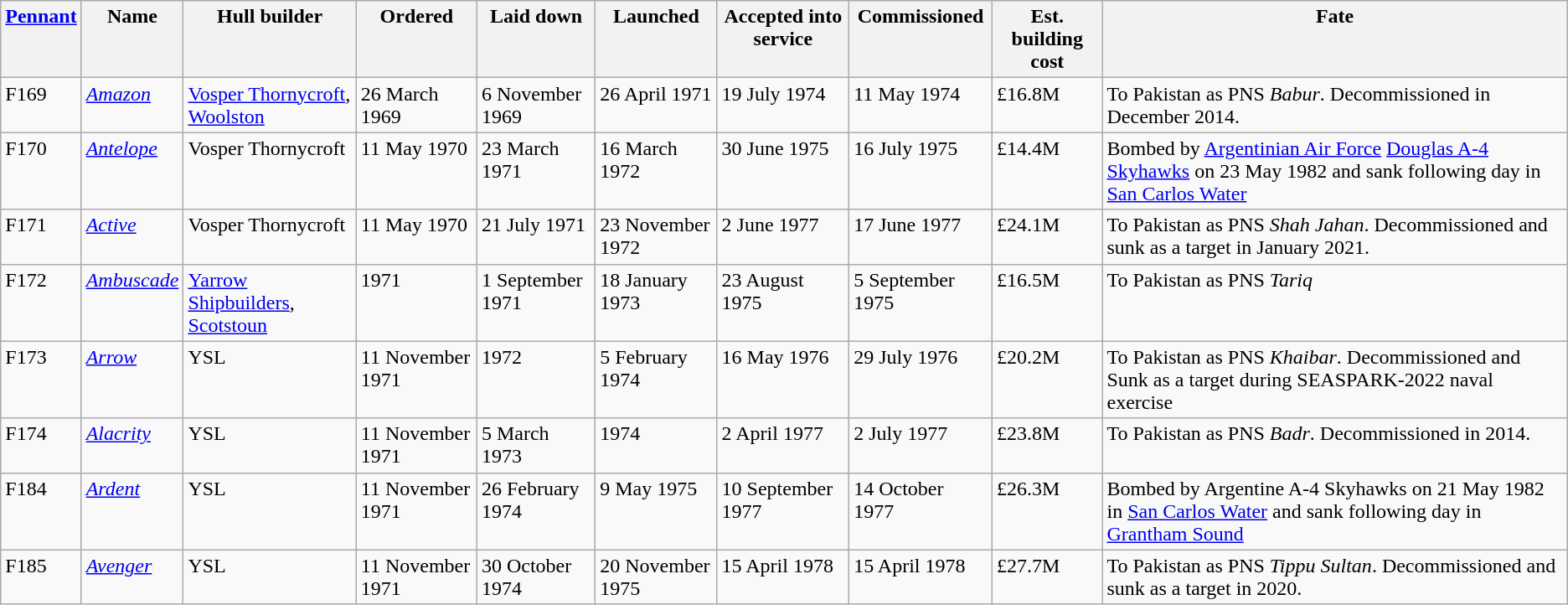<table class="wikitable" style="font-size:100%;">
<tr valign=top>
<th><a href='#'>Pennant</a></th>
<th>Name</th>
<th>Hull builder</th>
<th>Ordered</th>
<th>Laid down</th>
<th>Launched</th>
<th>Accepted into service</th>
<th>Commissioned</th>
<th>Est. building cost</th>
<th>Fate</th>
</tr>
<tr valign=top>
<td>F169</td>
<td><a href='#'><em>Amazon</em></a></td>
<td><a href='#'>Vosper Thornycroft</a>, <a href='#'>Woolston</a></td>
<td>26 March 1969 </td>
<td>6 November 1969 </td>
<td>26 April 1971 </td>
<td>19 July 1974 </td>
<td>11 May 1974 </td>
<td>£16.8M </td>
<td>To Pakistan as PNS <em>Babur</em>. Decommissioned in December 2014.</td>
</tr>
<tr valign=top>
<td>F170</td>
<td><a href='#'><em>Antelope</em></a></td>
<td>Vosper Thornycroft</td>
<td>11 May 1970 </td>
<td>23 March 1971 </td>
<td>16 March 1972 </td>
<td>30 June 1975 </td>
<td>16 July 1975 </td>
<td>£14.4M </td>
<td>Bombed by <a href='#'>Argentinian Air Force</a> <a href='#'>Douglas A-4 Skyhawks</a> on 23 May 1982 and sank following day in <a href='#'>San Carlos Water</a></td>
</tr>
<tr valign=top>
<td>F171</td>
<td><a href='#'><em>Active</em></a></td>
<td>Vosper Thornycroft</td>
<td>11 May 1970 </td>
<td>21 July 1971 </td>
<td>23 November 1972 </td>
<td>2 June 1977 </td>
<td>17 June 1977 </td>
<td>£24.1M </td>
<td>To Pakistan as PNS <em>Shah Jahan</em>. Decommissioned and sunk as a target in January 2021.</td>
</tr>
<tr valign=top>
<td>F172</td>
<td><a href='#'><em>Ambuscade</em></a></td>
<td><a href='#'>Yarrow Shipbuilders</a>, <a href='#'>Scotstoun</a></td>
<td> 1971 </td>
<td>1 September 1971 </td>
<td>18 January 1973 </td>
<td>23 August 1975 </td>
<td>5 September 1975 </td>
<td>£16.5M </td>
<td>To Pakistan as PNS <em>Tariq</em></td>
</tr>
<tr valign=top>
<td>F173</td>
<td><a href='#'><em>Arrow</em></a></td>
<td>YSL</td>
<td>11 November 1971 </td>
<td> 1972 </td>
<td>5 February 1974 </td>
<td>16 May 1976 </td>
<td>29 July 1976 </td>
<td>£20.2M </td>
<td>To Pakistan as PNS <em>Khaibar</em>. Decommissioned and Sunk as a target during SEASPARK-2022 naval exercise</td>
</tr>
<tr valign=top>
<td>F174</td>
<td><a href='#'><em>Alacrity</em></a></td>
<td>YSL</td>
<td>11 November 1971 </td>
<td>5 March 1973 </td>
<td> 1974 </td>
<td>2 April 1977 </td>
<td>2 July 1977 </td>
<td>£23.8M </td>
<td>To Pakistan as PNS <em>Badr</em>. Decommissioned in 2014.</td>
</tr>
<tr valign=top>
<td>F184</td>
<td><a href='#'><em>Ardent</em></a></td>
<td>YSL</td>
<td>11 November 1971 </td>
<td>26 February 1974 </td>
<td>9 May 1975 </td>
<td>10 September 1977 </td>
<td>14 October 1977 </td>
<td>£26.3M </td>
<td>Bombed by Argentine A-4 Skyhawks on 21 May 1982 in <a href='#'>San Carlos Water</a> and sank following day in <a href='#'>Grantham Sound</a></td>
</tr>
<tr valign=top>
<td>F185</td>
<td><a href='#'><em>Avenger</em></a></td>
<td>YSL</td>
<td>11 November 1971 </td>
<td>30 October 1974 </td>
<td>20 November 1975 </td>
<td>15 April 1978 </td>
<td>15 April 1978 </td>
<td>£27.7M </td>
<td>To Pakistan as PNS <em>Tippu Sultan</em>. Decommissioned and sunk as a target in 2020.</td>
</tr>
</table>
